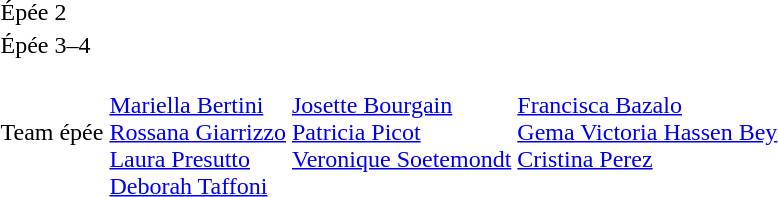<table>
<tr>
<td>Épée 2<br></td>
<td></td>
<td></td>
<td></td>
</tr>
<tr>
<td>Épée 3–4<br></td>
<td></td>
<td></td>
<td></td>
</tr>
<tr>
<td>Team épée<br></td>
<td valign=top> <br> <a href='#'>Mariella Bertini</a> <br> <a href='#'>Rossana Giarrizzo</a> <br> <a href='#'>Laura Presutto</a> <br> <a href='#'>Deborah Taffoni</a></td>
<td valign=top> <br> <a href='#'>Josette Bourgain</a> <br> <a href='#'>Patricia Picot</a> <br> <a href='#'>Veronique Soetemondt</a></td>
<td valign=top> <br> <a href='#'>Francisca Bazalo</a> <br> <a href='#'>Gema Victoria Hassen Bey</a> <br> <a href='#'>Cristina Perez</a></td>
</tr>
<tr>
</tr>
</table>
